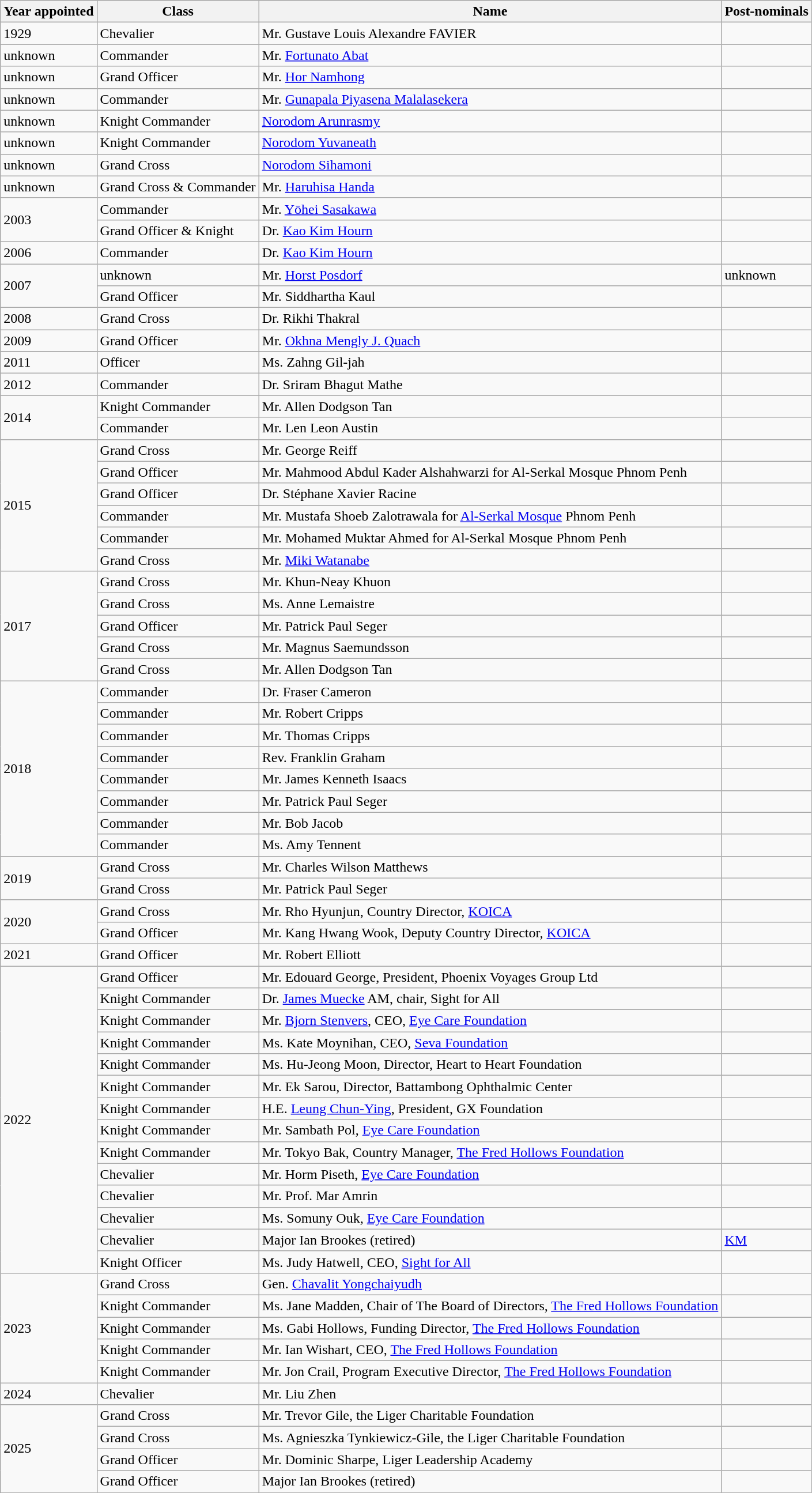<table class="wikitable sortable">
<tr>
<th>Year appointed</th>
<th>Class</th>
<th>Name</th>
<th>Post-nominals</th>
</tr>
<tr>
<td rowspan="1">1929</td>
<td>Chevalier</td>
<td>Mr. Gustave Louis Alexandre FAVIER</td>
<td></td>
</tr>
<tr>
<td>unknown</td>
<td>Commander</td>
<td>Mr. <a href='#'>Fortunato Abat</a></td>
<td></td>
</tr>
<tr>
<td>unknown</td>
<td>Grand Officer</td>
<td>Mr. <a href='#'>Hor Namhong</a></td>
<td></td>
</tr>
<tr>
<td>unknown</td>
<td>Commander</td>
<td>Mr. <a href='#'>Gunapala Piyasena Malalasekera</a></td>
<td></td>
</tr>
<tr>
<td>unknown</td>
<td>Knight Commander</td>
<td><a href='#'>Norodom Arunrasmy</a></td>
<td></td>
</tr>
<tr>
<td>unknown</td>
<td>Knight Commander</td>
<td><a href='#'>Norodom Yuvaneath</a></td>
<td></td>
</tr>
<tr>
<td>unknown</td>
<td>Grand Cross</td>
<td><a href='#'>Norodom Sihamoni</a></td>
<td></td>
</tr>
<tr>
<td>unknown</td>
<td>Grand Cross & Commander</td>
<td>Mr. <a href='#'>Haruhisa Handa</a></td>
<td> </td>
</tr>
<tr>
<td rowspan="2">2003</td>
<td>Commander</td>
<td>Mr. <a href='#'>Yōhei Sasakawa</a></td>
<td></td>
</tr>
<tr>
<td>Grand Officer & Knight</td>
<td>Dr. <a href='#'>Kao Kim Hourn</a></td>
<td> </td>
</tr>
<tr>
<td rowspan="1">2006</td>
<td>Commander</td>
<td>Dr. <a href='#'>Kao Kim Hourn</a></td>
<td></td>
</tr>
<tr>
<td rowspan="2">2007</td>
<td>unknown</td>
<td>Mr. <a href='#'>Horst Posdorf</a></td>
<td>unknown</td>
</tr>
<tr>
<td>Grand Officer</td>
<td>Mr. Siddhartha Kaul</td>
<td></td>
</tr>
<tr>
<td>2008</td>
<td>Grand Cross</td>
<td>Dr. Rikhi Thakral</td>
<td></td>
</tr>
<tr>
<td rowspan="1">2009</td>
<td>Grand Officer</td>
<td>Mr. <a href='#'>Okhna Mengly J. Quach</a></td>
<td></td>
</tr>
<tr>
<td>2011</td>
<td>Officer</td>
<td>Ms. Zahng Gil-jah</td>
<td></td>
</tr>
<tr>
<td>2012</td>
<td>Commander</td>
<td>Dr. Sriram Bhagut Mathe</td>
<td></td>
</tr>
<tr>
<td rowspan="2">2014</td>
<td>Knight Commander</td>
<td>Mr. Allen Dodgson Tan</td>
<td></td>
</tr>
<tr>
<td>Commander</td>
<td>Mr. Len Leon Austin</td>
<td></td>
</tr>
<tr>
<td rowspan="6">2015</td>
<td>Grand Cross</td>
<td>Mr. George Reiff</td>
<td></td>
</tr>
<tr>
<td>Grand Officer</td>
<td>Mr. Mahmood Abdul Kader Alshahwarzi for Al-Serkal Mosque Phnom Penh</td>
<td></td>
</tr>
<tr>
<td>Grand Officer</td>
<td>Dr. Stéphane Xavier Racine</td>
<td></td>
</tr>
<tr>
<td>Commander</td>
<td>Mr. Mustafa Shoeb Zalotrawala for <a href='#'>Al-Serkal Mosque</a> Phnom Penh</td>
<td></td>
</tr>
<tr>
<td>Commander</td>
<td>Mr. Mohamed Muktar Ahmed for Al-Serkal Mosque Phnom Penh</td>
<td></td>
</tr>
<tr>
<td>Grand Cross</td>
<td>Mr. <a href='#'>Miki Watanabe</a></td>
<td></td>
</tr>
<tr>
<td rowspan="5">2017</td>
<td>Grand Cross</td>
<td>Mr. Khun-Neay Khuon</td>
<td></td>
</tr>
<tr>
<td>Grand Cross</td>
<td>Ms. Anne Lemaistre</td>
<td></td>
</tr>
<tr>
<td>Grand Officer</td>
<td>Mr. Patrick Paul Seger</td>
<td></td>
</tr>
<tr>
<td>Grand Cross</td>
<td>Mr. Magnus Saemundsson</td>
<td></td>
</tr>
<tr>
<td>Grand Cross</td>
<td>Mr. Allen Dodgson Tan</td>
<td></td>
</tr>
<tr>
<td rowspan="8">2018</td>
<td>Commander</td>
<td>Dr. Fraser Cameron</td>
<td></td>
</tr>
<tr>
<td>Commander</td>
<td>Mr. Robert Cripps</td>
<td></td>
</tr>
<tr>
<td>Commander</td>
<td>Mr. Thomas Cripps</td>
<td></td>
</tr>
<tr>
<td>Commander</td>
<td>Rev. Franklin Graham</td>
<td></td>
</tr>
<tr>
<td>Commander</td>
<td>Mr. James Kenneth Isaacs</td>
<td></td>
</tr>
<tr>
<td>Commander</td>
<td>Mr. Patrick Paul Seger</td>
<td></td>
</tr>
<tr>
<td>Commander</td>
<td>Mr. Bob Jacob</td>
<td></td>
</tr>
<tr>
<td>Commander</td>
<td>Ms. Amy Tennent</td>
<td></td>
</tr>
<tr>
<td rowspan="2">2019</td>
<td>Grand Cross</td>
<td>Mr. Charles Wilson Matthews</td>
<td></td>
</tr>
<tr>
<td>Grand Cross</td>
<td>Mr. Patrick Paul Seger</td>
<td></td>
</tr>
<tr>
<td rowspan="2">2020</td>
<td>Grand Cross</td>
<td>Mr. Rho Hyunjun, Country Director, <a href='#'>KOICA</a></td>
<td></td>
</tr>
<tr>
<td>Grand Officer</td>
<td>Mr. Kang Hwang Wook, Deputy Country Director, <a href='#'>KOICA</a></td>
<td></td>
</tr>
<tr>
<td rowspan="1">2021</td>
<td>Grand Officer</td>
<td>Mr. Robert Elliott</td>
<td></td>
</tr>
<tr>
<td rowspan="14">2022</td>
<td>Grand Officer</td>
<td>Mr. Edouard George, President, Phoenix Voyages Group Ltd</td>
<td></td>
</tr>
<tr>
<td>Knight Commander</td>
<td>Dr. <a href='#'>James Muecke</a> AM, chair, Sight for All</td>
<td></td>
</tr>
<tr>
<td>Knight Commander</td>
<td>Mr. <a href='#'>Bjorn Stenvers</a>, CEO, <a href='#'>Eye Care Foundation</a></td>
<td></td>
</tr>
<tr>
<td>Knight Commander</td>
<td>Ms. Kate Moynihan, CEO, <a href='#'>Seva Foundation</a></td>
<td></td>
</tr>
<tr>
<td>Knight Commander</td>
<td>Ms. Hu-Jeong Moon, Director, Heart to Heart Foundation</td>
<td></td>
</tr>
<tr>
<td>Knight Commander</td>
<td>Mr. Ek Sarou, Director, Battambong Ophthalmic Center</td>
<td></td>
</tr>
<tr>
<td>Knight Commander</td>
<td>H.E. <a href='#'>Leung Chun-Ying</a>, President, GX Foundation</td>
<td></td>
</tr>
<tr>
<td>Knight Commander</td>
<td>Mr. Sambath Pol, <a href='#'>Eye Care Foundation</a></td>
<td></td>
</tr>
<tr>
<td>Knight Commander</td>
<td>Mr. Tokyo Bak, Country Manager, <a href='#'>The Fred Hollows Foundation</a></td>
<td></td>
</tr>
<tr>
<td>Chevalier</td>
<td>Mr. Horm Piseth, <a href='#'>Eye Care Foundation</a></td>
<td></td>
</tr>
<tr>
<td>Chevalier</td>
<td>Mr. Prof. Mar Amrin</td>
<td></td>
</tr>
<tr>
<td>Chevalier</td>
<td>Ms. Somuny Ouk, <a href='#'>Eye Care Foundation</a></td>
<td></td>
</tr>
<tr>
<td>Chevalier</td>
<td>Major Ian Brookes (retired)</td>
<td><a href='#'>KM</a></td>
</tr>
<tr>
<td>Knight Officer</td>
<td>Ms. Judy Hatwell, CEO, <a href='#'>Sight for All</a></td>
<td></td>
</tr>
<tr>
<td rowspan="5">2023</td>
<td>Grand Cross</td>
<td>Gen. <a href='#'>Chavalit Yongchaiyudh</a></td>
<td></td>
</tr>
<tr>
<td>Knight Commander</td>
<td>Ms. Jane Madden, Chair of The Board of Directors, <a href='#'>The Fred Hollows Foundation</a></td>
<td></td>
</tr>
<tr>
<td>Knight Commander</td>
<td>Ms. Gabi Hollows, Funding Director, <a href='#'>The Fred Hollows Foundation</a></td>
<td></td>
</tr>
<tr>
<td>Knight Commander</td>
<td>Mr. Ian Wishart, CEO, <a href='#'>The Fred Hollows Foundation</a></td>
<td></td>
</tr>
<tr>
<td>Knight Commander</td>
<td>Mr. Jon Crail, Program Executive Director, <a href='#'>The Fred Hollows Foundation</a></td>
<td></td>
</tr>
<tr>
<td>2024</td>
<td>Chevalier</td>
<td>Mr. Liu Zhen</td>
<td></td>
</tr>
<tr>
<td rowspan="7">2025</td>
<td>Grand Cross</td>
<td>Mr. Trevor Gile, the Liger Charitable Foundation</td>
<td></td>
</tr>
<tr>
<td>Grand Cross</td>
<td>Ms. Agnieszka Tynkiewicz-Gile, the Liger Charitable Foundation</td>
<td></td>
</tr>
<tr>
<td>Grand Officer</td>
<td>Mr. Dominic Sharpe, Liger Leadership Academy</td>
<td></td>
</tr>
<tr>
<td>Grand Officer</td>
<td>Major Ian Brookes (retired)</td>
<td></td>
</tr>
</table>
